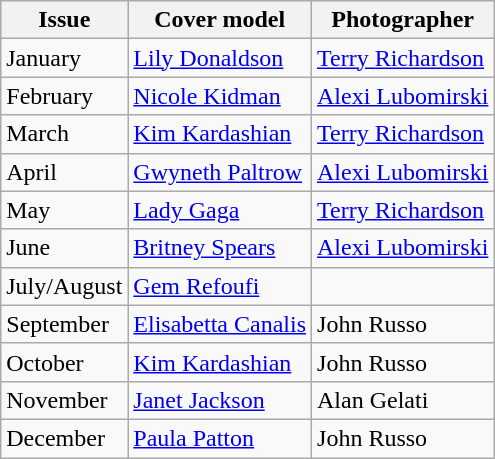<table class="sortable wikitable">
<tr>
<th>Issue</th>
<th>Cover model</th>
<th>Photographer</th>
</tr>
<tr>
<td>January</td>
<td><a href='#'>Lily Donaldson</a></td>
<td><a href='#'>Terry Richardson</a></td>
</tr>
<tr>
<td>February</td>
<td><a href='#'>Nicole Kidman</a></td>
<td><a href='#'>Alexi Lubomirski</a></td>
</tr>
<tr>
<td>March</td>
<td><a href='#'>Kim Kardashian</a></td>
<td><a href='#'>Terry Richardson</a></td>
</tr>
<tr>
<td>April</td>
<td><a href='#'>Gwyneth Paltrow</a></td>
<td><a href='#'>Alexi Lubomirski</a></td>
</tr>
<tr>
<td>May</td>
<td><a href='#'>Lady Gaga</a></td>
<td><a href='#'>Terry Richardson</a></td>
</tr>
<tr>
<td>June</td>
<td><a href='#'>Britney Spears</a></td>
<td><a href='#'>Alexi Lubomirski</a></td>
</tr>
<tr>
<td>July/August</td>
<td><a href='#'>Gem Refoufi</a></td>
<td></td>
</tr>
<tr>
<td>September</td>
<td><a href='#'>Elisabetta Canalis</a></td>
<td>John Russo</td>
</tr>
<tr>
<td>October</td>
<td><a href='#'>Kim Kardashian</a></td>
<td>John Russo</td>
</tr>
<tr>
<td>November</td>
<td><a href='#'>Janet Jackson</a></td>
<td>Alan Gelati</td>
</tr>
<tr>
<td>December</td>
<td><a href='#'>Paula Patton</a></td>
<td>John Russo</td>
</tr>
</table>
